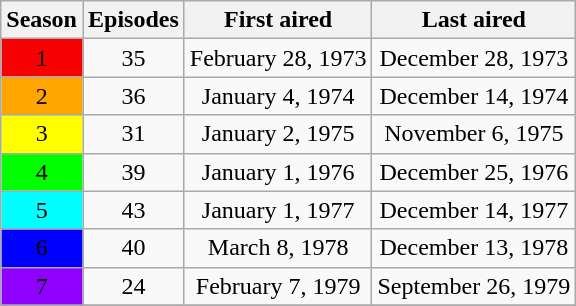<table class="wikitable">
<tr>
<th>Season</th>
<th>Episodes</th>
<th>First aired</th>
<th>Last aired</th>
</tr>
<tr>
<td style="background:#F70202; color:#100; text-align:center;">1</td>
<td style="text-align:center;">35</td>
<td style="text-align:center;">February 28, 1973</td>
<td style="text-align:center;">December 28, 1973</td>
</tr>
<tr>
<td style="background:#FFA500; color:#100; text-align:center;">2</td>
<td style="text-align:center;">36</td>
<td style="text-align:center;">January 4, 1974</td>
<td style="text-align:center;">December 14, 1974</td>
</tr>
<tr>
<td style="background:#FFFF00; color:#100; text-align:center;">3</td>
<td style="text-align:center;">31</td>
<td style="text-align:center;">January 2, 1975</td>
<td style="text-align:center;">November 6, 1975</td>
</tr>
<tr>
<td style="background:#00FF00; color:#100; text-align:center;">4</td>
<td style="text-align:center;">39</td>
<td style="text-align:center;">January 1, 1976</td>
<td style="text-align:center;">December 25, 1976</td>
</tr>
<tr>
<td style="background:#00FFFF; color:#100; text-align:center;">5</td>
<td style="text-align:center;">43</td>
<td style="text-align:center;">January 1, 1977</td>
<td style="text-align:center;">December 14, 1977</td>
</tr>
<tr>
<td style="background:#0000FF; color:#100; text-align:center;">6</td>
<td style="text-align:center;">40</td>
<td style="text-align:center;">March 8, 1978</td>
<td style="text-align:center;">December 13, 1978</td>
</tr>
<tr>
<td style="background:#8F00FF; color:#100; text-align:center;">7</td>
<td style="text-align:center;">24</td>
<td style="text-align:center;">February 7, 1979</td>
<td style="text-align:center;">September 26, 1979</td>
</tr>
<tr>
</tr>
</table>
